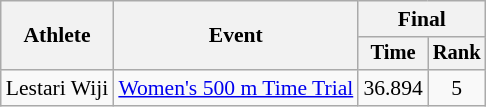<table class="wikitable" style="font-size:90%">
<tr>
<th rowspan=2>Athlete</th>
<th rowspan=2>Event</th>
<th colspan=2>Final</th>
</tr>
<tr style="font-size:95%">
<th>Time</th>
<th>Rank</th>
</tr>
<tr align=center>
<td align=left>Lestari Wiji</td>
<td align=left><a href='#'>Women's 500 m Time Trial</a></td>
<td>36.894</td>
<td>5</td>
</tr>
</table>
